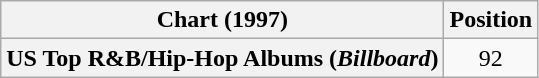<table class="wikitable plainrowheaders" style="text-align:center">
<tr>
<th scope="col">Chart (1997)</th>
<th scope="col">Position</th>
</tr>
<tr>
<th scope="row">US Top R&B/Hip-Hop Albums (<em>Billboard</em>)</th>
<td>92</td>
</tr>
</table>
